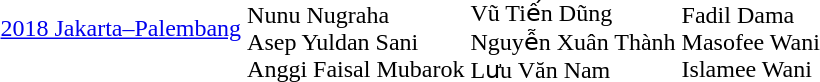<table>
<tr>
<td><a href='#'>2018 Jakarta–Palembang</a></td>
<td><br>Nunu Nugraha<br>Asep Yuldan Sani<br>Anggi Faisal Mubarok</td>
<td><br>Vũ Tiến Dũng<br>Nguyễn Xuân Thành<br>Lưu Văn Nam</td>
<td><br>Fadil Dama<br>Masofee Wani<br>Islamee Wani</td>
</tr>
</table>
